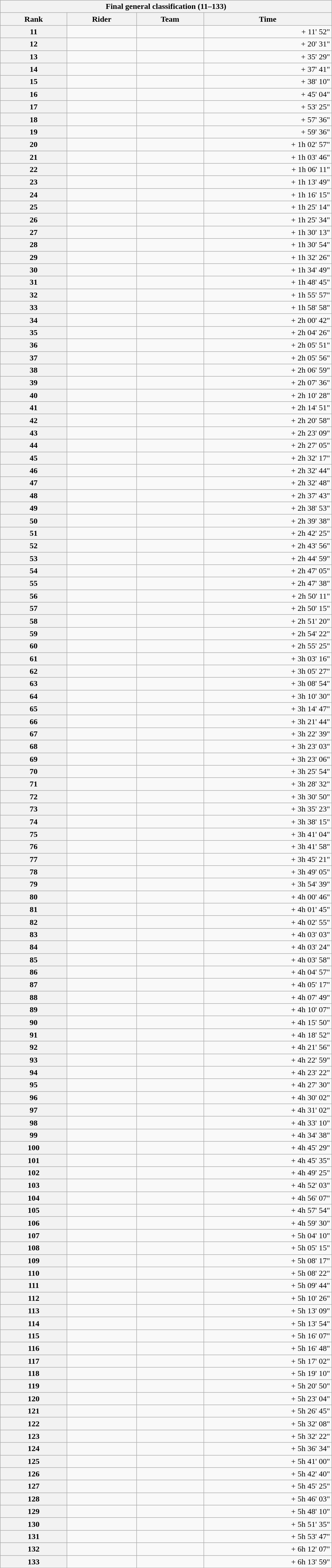<table class="collapsible collapsed wikitable" style="width:42em;margin-top:-1px;">
<tr>
<th scope="col" colspan="4">Final general classification (11–133)</th>
</tr>
<tr>
<th scope="col">Rank</th>
<th scope="col">Rider</th>
<th scope="col">Team</th>
<th scope="col">Time</th>
</tr>
<tr>
<th scope="row">11</th>
<td></td>
<td></td>
<td style="text-align:right;">+ 11' 52"</td>
</tr>
<tr>
<th scope="row">12</th>
<td></td>
<td></td>
<td style="text-align:right;">+ 20' 31"</td>
</tr>
<tr>
<th scope="row">13</th>
<td></td>
<td></td>
<td style="text-align:right;">+ 35' 29"</td>
</tr>
<tr>
<th scope="row">14</th>
<td></td>
<td></td>
<td style="text-align:right;">+ 37' 41"</td>
</tr>
<tr>
<th scope="row">15</th>
<td></td>
<td></td>
<td style="text-align:right;">+ 38' 10"</td>
</tr>
<tr>
<th scope="row">16</th>
<td></td>
<td></td>
<td style="text-align:right;">+ 45' 04"</td>
</tr>
<tr>
<th scope="row">17</th>
<td></td>
<td></td>
<td style="text-align:right;">+ 53' 25"</td>
</tr>
<tr>
<th scope="row">18</th>
<td></td>
<td></td>
<td style="text-align:right;">+ 57' 36"</td>
</tr>
<tr>
<th scope="row">19</th>
<td></td>
<td></td>
<td style="text-align:right;">+ 59' 36"</td>
</tr>
<tr>
<th scope="row">20</th>
<td></td>
<td></td>
<td style="text-align:right;">+ 1h 02' 57"</td>
</tr>
<tr>
<th scope="row">21</th>
<td></td>
<td></td>
<td style="text-align:right;">+ 1h 03' 46"</td>
</tr>
<tr>
<th scope="row">22</th>
<td></td>
<td></td>
<td style="text-align:right;">+ 1h 06' 11"</td>
</tr>
<tr>
<th scope="row">23</th>
<td></td>
<td></td>
<td style="text-align:right;">+ 1h 13' 49"</td>
</tr>
<tr>
<th scope="row">24</th>
<td></td>
<td></td>
<td style="text-align:right;">+ 1h 16' 15"</td>
</tr>
<tr>
<th scope="row">25</th>
<td></td>
<td></td>
<td style="text-align:right;">+ 1h 25' 14"</td>
</tr>
<tr>
<th scope="row">26</th>
<td></td>
<td></td>
<td style="text-align:right;">+ 1h 25' 34"</td>
</tr>
<tr>
<th scope="row">27</th>
<td></td>
<td></td>
<td style="text-align:right;">+ 1h 30' 13"</td>
</tr>
<tr>
<th scope="row">28</th>
<td></td>
<td></td>
<td style="text-align:right;">+ 1h 30' 54"</td>
</tr>
<tr>
<th scope="row">29</th>
<td></td>
<td></td>
<td style="text-align:right;">+ 1h 32' 26"</td>
</tr>
<tr>
<th scope="row">30</th>
<td></td>
<td></td>
<td style="text-align:right;">+ 1h 34' 49"</td>
</tr>
<tr>
<th scope="row">31</th>
<td></td>
<td></td>
<td style="text-align:right;">+ 1h 48' 45"</td>
</tr>
<tr>
<th scope="row">32</th>
<td></td>
<td></td>
<td style="text-align:right;">+ 1h 55' 57"</td>
</tr>
<tr>
<th scope="row">33</th>
<td> </td>
<td></td>
<td style="text-align:right;">+ 1h 58' 58"</td>
</tr>
<tr>
<th scope="row">34</th>
<td></td>
<td></td>
<td style="text-align:right;">+ 2h 00' 42"</td>
</tr>
<tr>
<th scope="row">35</th>
<td></td>
<td></td>
<td style="text-align:right;">+ 2h 04' 26"</td>
</tr>
<tr>
<th scope="row">36</th>
<td></td>
<td></td>
<td style="text-align:right;">+ 2h 05' 51"</td>
</tr>
<tr>
<th scope="row">37</th>
<td></td>
<td></td>
<td style="text-align:right;">+ 2h 05' 56"</td>
</tr>
<tr>
<th scope="row">38</th>
<td></td>
<td></td>
<td style="text-align:right;">+ 2h 06' 59"</td>
</tr>
<tr>
<th scope="row">39</th>
<td></td>
<td></td>
<td style="text-align:right;">+ 2h 07' 36"</td>
</tr>
<tr>
<th scope="row">40</th>
<td></td>
<td></td>
<td style="text-align:right;">+ 2h 10' 28"</td>
</tr>
<tr>
<th scope="row">41</th>
<td></td>
<td></td>
<td style="text-align:right;">+ 2h 14' 51"</td>
</tr>
<tr>
<th scope="row">42</th>
<td></td>
<td></td>
<td style="text-align:right;">+ 2h 20' 58"</td>
</tr>
<tr>
<th scope="row">43</th>
<td></td>
<td></td>
<td style="text-align:right;">+ 2h 23' 09"</td>
</tr>
<tr>
<th scope="row">44</th>
<td></td>
<td></td>
<td style="text-align:right;">+ 2h 27' 05"</td>
</tr>
<tr>
<th scope="row">45</th>
<td></td>
<td></td>
<td style="text-align:right;">+ 2h 32' 17"</td>
</tr>
<tr>
<th scope="row">46</th>
<td></td>
<td></td>
<td style="text-align:right;">+ 2h 32' 44"</td>
</tr>
<tr>
<th scope="row">47</th>
<td></td>
<td></td>
<td style="text-align:right;">+ 2h 32' 48"</td>
</tr>
<tr>
<th scope="row">48</th>
<td></td>
<td></td>
<td style="text-align:right;">+ 2h 37' 43"</td>
</tr>
<tr>
<th scope="row">49</th>
<td></td>
<td></td>
<td style="text-align:right;">+ 2h 38' 53"</td>
</tr>
<tr>
<th scope="row">50</th>
<td></td>
<td></td>
<td style="text-align:right;">+ 2h 39' 38"</td>
</tr>
<tr>
<th scope="row">51</th>
<td></td>
<td></td>
<td style="text-align:right;">+ 2h 42' 25"</td>
</tr>
<tr>
<th scope="row">52</th>
<td></td>
<td></td>
<td style="text-align:right;">+ 2h 43' 56"</td>
</tr>
<tr>
<th scope="row">53</th>
<td></td>
<td></td>
<td style="text-align:right;">+ 2h 44' 59"</td>
</tr>
<tr>
<th scope="row">54</th>
<td></td>
<td></td>
<td style="text-align:right;">+ 2h 47' 05"</td>
</tr>
<tr>
<th scope="row">55</th>
<td></td>
<td></td>
<td style="text-align:right;">+ 2h 47' 38"</td>
</tr>
<tr>
<th scope="row">56</th>
<td></td>
<td></td>
<td style="text-align:right;">+ 2h 50' 11"</td>
</tr>
<tr>
<th scope="row">57</th>
<td></td>
<td></td>
<td style="text-align:right;">+ 2h 50' 15"</td>
</tr>
<tr>
<th scope="row">58</th>
<td></td>
<td></td>
<td style="text-align:right;">+ 2h 51' 20"</td>
</tr>
<tr>
<th scope="row">59</th>
<td></td>
<td></td>
<td style="text-align:right;">+ 2h 54' 22"</td>
</tr>
<tr>
<th scope="row">60</th>
<td></td>
<td></td>
<td style="text-align:right;">+ 2h 55' 25"</td>
</tr>
<tr>
<th scope="row">61</th>
<td></td>
<td></td>
<td style="text-align:right;">+ 3h 03' 16"</td>
</tr>
<tr>
<th scope="row">62</th>
<td></td>
<td></td>
<td style="text-align:right;">+ 3h 05' 27"</td>
</tr>
<tr>
<th scope="row">63</th>
<td></td>
<td></td>
<td style="text-align:right;">+ 3h 08' 54"</td>
</tr>
<tr>
<th scope="row">64</th>
<td></td>
<td></td>
<td style="text-align:right;">+ 3h 10' 30"</td>
</tr>
<tr>
<th scope="row">65</th>
<td></td>
<td></td>
<td style="text-align:right;">+ 3h 14' 47"</td>
</tr>
<tr>
<th scope="row">66</th>
<td></td>
<td></td>
<td style="text-align:right;">+ 3h 21' 44"</td>
</tr>
<tr>
<th scope="row">67</th>
<td></td>
<td></td>
<td style="text-align:right;">+ 3h 22' 39"</td>
</tr>
<tr>
<th scope="row">68</th>
<td></td>
<td></td>
<td style="text-align:right;">+ 3h 23' 03"</td>
</tr>
<tr>
<th scope="row">69</th>
<td></td>
<td></td>
<td style="text-align:right;">+ 3h 23' 06"</td>
</tr>
<tr>
<th scope="row">70</th>
<td></td>
<td></td>
<td style="text-align:right;">+ 3h 25' 54"</td>
</tr>
<tr>
<th scope="row">71</th>
<td></td>
<td></td>
<td style="text-align:right;">+ 3h 28' 32"</td>
</tr>
<tr>
<th scope="row">72</th>
<td></td>
<td></td>
<td style="text-align:right;">+ 3h 30' 50"</td>
</tr>
<tr>
<th scope="row">73</th>
<td></td>
<td></td>
<td style="text-align:right;">+ 3h 35' 23"</td>
</tr>
<tr>
<th scope="row">74</th>
<td></td>
<td></td>
<td style="text-align:right;">+ 3h 38' 15"</td>
</tr>
<tr>
<th scope="row">75</th>
<td></td>
<td></td>
<td style="text-align:right;">+ 3h 41' 04"</td>
</tr>
<tr>
<th scope="row">76</th>
<td></td>
<td></td>
<td style="text-align:right;">+ 3h 41' 58"</td>
</tr>
<tr>
<th scope="row">77</th>
<td></td>
<td></td>
<td style="text-align:right;">+ 3h 45' 21"</td>
</tr>
<tr>
<th scope="row">78</th>
<td></td>
<td></td>
<td style="text-align:right;">+ 3h 49' 05"</td>
</tr>
<tr>
<th scope="row">79</th>
<td></td>
<td></td>
<td style="text-align:right;">+ 3h 54' 39"</td>
</tr>
<tr>
<th scope="row">80</th>
<td></td>
<td></td>
<td style="text-align:right;">+ 4h 00' 46"</td>
</tr>
<tr>
<th scope="row">81</th>
<td></td>
<td></td>
<td style="text-align:right;">+ 4h 01' 45"</td>
</tr>
<tr>
<th scope="row">82</th>
<td></td>
<td></td>
<td style="text-align:right;">+ 4h 02' 55"</td>
</tr>
<tr>
<th scope="row">83</th>
<td></td>
<td></td>
<td style="text-align:right;">+ 4h 03' 03"</td>
</tr>
<tr>
<th scope="row">84</th>
<td></td>
<td></td>
<td style="text-align:right;">+ 4h 03' 24"</td>
</tr>
<tr>
<th scope="row">85</th>
<td></td>
<td></td>
<td style="text-align:right;">+ 4h 03' 58"</td>
</tr>
<tr>
<th scope="row">86</th>
<td></td>
<td></td>
<td style="text-align:right;">+ 4h 04' 57"</td>
</tr>
<tr>
<th scope="row">87</th>
<td></td>
<td></td>
<td style="text-align:right;">+ 4h 05' 17"</td>
</tr>
<tr>
<th scope="row">88</th>
<td></td>
<td></td>
<td style="text-align:right;">+ 4h 07' 49"</td>
</tr>
<tr>
<th scope="row">89</th>
<td></td>
<td></td>
<td style="text-align:right;">+ 4h 10' 07"</td>
</tr>
<tr>
<th scope="row">90</th>
<td></td>
<td></td>
<td style="text-align:right;">+ 4h 15' 50"</td>
</tr>
<tr>
<th scope="row">91</th>
<td></td>
<td></td>
<td style="text-align:right;">+ 4h 18' 52"</td>
</tr>
<tr>
<th scope="row">92</th>
<td></td>
<td></td>
<td style="text-align:right;">+ 4h 21' 56"</td>
</tr>
<tr>
<th scope="row">93</th>
<td></td>
<td></td>
<td style="text-align:right;">+ 4h 22' 59"</td>
</tr>
<tr>
<th scope="row">94</th>
<td></td>
<td></td>
<td style="text-align:right;">+ 4h 23' 22"</td>
</tr>
<tr>
<th scope="row">95</th>
<td></td>
<td></td>
<td style="text-align:right;">+ 4h 27' 30"</td>
</tr>
<tr>
<th scope="row">96</th>
<td></td>
<td></td>
<td style="text-align:right;">+ 4h 30' 02"</td>
</tr>
<tr>
<th scope="row">97</th>
<td></td>
<td></td>
<td style="text-align:right;">+ 4h 31' 02"</td>
</tr>
<tr>
<th scope="row">98</th>
<td></td>
<td></td>
<td style="text-align:right;">+ 4h 33' 10"</td>
</tr>
<tr>
<th scope="row">99</th>
<td></td>
<td></td>
<td style="text-align:right;">+ 4h 34' 38"</td>
</tr>
<tr>
<th scope="row">100</th>
<td></td>
<td></td>
<td style="text-align:right;">+ 4h 45' 29"</td>
</tr>
<tr>
<th scope="row">101</th>
<td></td>
<td></td>
<td style="text-align:right;">+ 4h 45' 35"</td>
</tr>
<tr>
<th scope="row">102</th>
<td></td>
<td></td>
<td style="text-align:right;">+ 4h 49' 25"</td>
</tr>
<tr>
<th scope="row">103</th>
<td></td>
<td></td>
<td style="text-align:right;">+ 4h 52' 03"</td>
</tr>
<tr>
<th scope="row">104</th>
<td></td>
<td></td>
<td style="text-align:right;">+ 4h 56' 07"</td>
</tr>
<tr>
<th scope="row">105</th>
<td></td>
<td></td>
<td style="text-align:right;">+ 4h 57' 54"</td>
</tr>
<tr>
<th scope="row">106</th>
<td></td>
<td></td>
<td style="text-align:right;">+ 4h 59' 30"</td>
</tr>
<tr>
<th scope="row">107</th>
<td></td>
<td></td>
<td style="text-align:right;">+ 5h 04' 10"</td>
</tr>
<tr>
<th scope="row">108</th>
<td></td>
<td></td>
<td style="text-align:right;">+ 5h 05' 15"</td>
</tr>
<tr>
<th scope="row">109</th>
<td></td>
<td></td>
<td style="text-align:right;">+ 5h 08' 17"</td>
</tr>
<tr>
<th scope="row">110</th>
<td></td>
<td></td>
<td style="text-align:right;">+ 5h 08' 22"</td>
</tr>
<tr>
<th scope="row">111</th>
<td></td>
<td></td>
<td style="text-align:right;">+ 5h 09' 44"</td>
</tr>
<tr>
<th scope="row">112</th>
<td></td>
<td></td>
<td style="text-align:right;">+ 5h 10' 26"</td>
</tr>
<tr>
<th scope="row">113</th>
<td></td>
<td></td>
<td style="text-align:right;">+ 5h 13' 09"</td>
</tr>
<tr>
<th scope="row">114</th>
<td></td>
<td></td>
<td style="text-align:right;">+ 5h 13' 54"</td>
</tr>
<tr>
<th scope="row">115</th>
<td></td>
<td></td>
<td style="text-align:right;">+ 5h 16' 07"</td>
</tr>
<tr>
<th scope="row">116</th>
<td></td>
<td></td>
<td style="text-align:right;">+ 5h 16' 48"</td>
</tr>
<tr>
<th scope="row">117</th>
<td></td>
<td></td>
<td style="text-align:right;">+ 5h 17' 02"</td>
</tr>
<tr>
<th scope="row">118</th>
<td></td>
<td></td>
<td style="text-align:right;">+ 5h 19' 10"</td>
</tr>
<tr>
<th scope="row">119</th>
<td></td>
<td></td>
<td style="text-align:right;">+ 5h 20' 50"</td>
</tr>
<tr>
<th scope="row">120</th>
<td></td>
<td></td>
<td style="text-align:right;">+ 5h 23' 04"</td>
</tr>
<tr>
<th scope="row">121</th>
<td> </td>
<td></td>
<td style="text-align:right;">+ 5h 26' 45"</td>
</tr>
<tr>
<th scope="row">122</th>
<td></td>
<td></td>
<td style="text-align:right;">+ 5h 32' 08"</td>
</tr>
<tr>
<th scope="row">123</th>
<td></td>
<td></td>
<td style="text-align:right;">+ 5h 32' 22"</td>
</tr>
<tr>
<th scope="row">124</th>
<td></td>
<td></td>
<td style="text-align:right;">+ 5h 36' 34"</td>
</tr>
<tr>
<th scope="row">125</th>
<td></td>
<td></td>
<td style="text-align:right;">+ 5h 41' 00"</td>
</tr>
<tr>
<th scope="row">126</th>
<td></td>
<td></td>
<td style="text-align:right;">+ 5h 42' 40"</td>
</tr>
<tr>
<th scope="row">127</th>
<td></td>
<td></td>
<td style="text-align:right;">+ 5h 45' 25"</td>
</tr>
<tr>
<th scope="row">128</th>
<td></td>
<td></td>
<td style="text-align:right;">+ 5h 46' 03"</td>
</tr>
<tr>
<th scope="row">129</th>
<td></td>
<td></td>
<td style="text-align:right;">+ 5h 48' 10"</td>
</tr>
<tr>
<th scope="row">130</th>
<td></td>
<td></td>
<td style="text-align:right;">+ 5h 51' 35"</td>
</tr>
<tr>
<th scope="row">131</th>
<td></td>
<td></td>
<td style="text-align:right;">+ 5h 53' 47"</td>
</tr>
<tr>
<th scope="row">132</th>
<td></td>
<td></td>
<td style="text-align:right;">+ 6h 12' 07"</td>
</tr>
<tr>
<th scope="row">133</th>
<td></td>
<td></td>
<td style="text-align:right;">+ 6h 13' 59"</td>
</tr>
</table>
